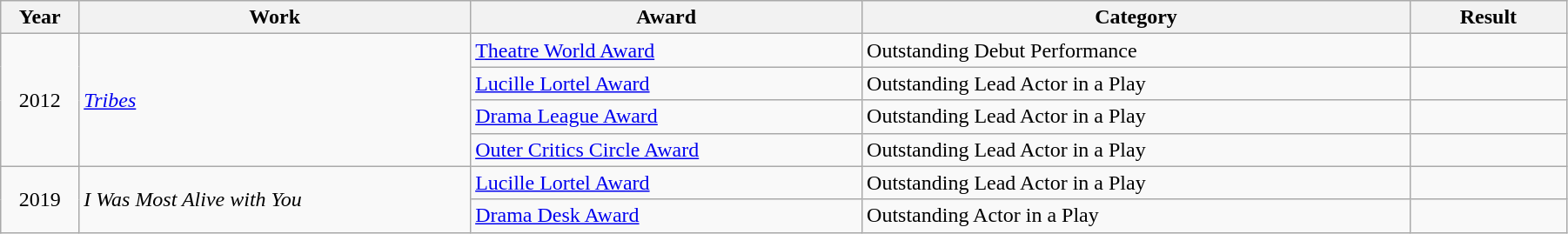<table class="wikitable sortable" style="width:95%;">
<tr>
<th style="width:5%;">Year</th>
<th style="width:25%;">Work</th>
<th style="width:25%;">Award</th>
<th style="width:35%;">Category</th>
<th style="width:10%;">Result</th>
</tr>
<tr>
<td rowspan="4" style="text-align:center;">2012</td>
<td rowspan="4"><em><a href='#'>Tribes</a></em></td>
<td><a href='#'>Theatre World Award</a></td>
<td>Outstanding Debut Performance</td>
<td></td>
</tr>
<tr>
<td><a href='#'>Lucille Lortel Award</a></td>
<td>Outstanding Lead Actor in a Play</td>
<td></td>
</tr>
<tr>
<td><a href='#'>Drama League Award</a></td>
<td>Outstanding Lead Actor in a Play</td>
<td></td>
</tr>
<tr>
<td><a href='#'>Outer Critics Circle Award</a></td>
<td>Outstanding Lead Actor in a Play</td>
<td></td>
</tr>
<tr>
<td rowspan="2" style="text-align:center;">2019</td>
<td rowspan="2"><em>I Was Most Alive with You</em></td>
<td><a href='#'>Lucille Lortel Award</a></td>
<td>Outstanding Lead Actor in a Play</td>
<td></td>
</tr>
<tr>
<td><a href='#'>Drama Desk Award</a></td>
<td>Outstanding Actor in a Play</td>
<td></td>
</tr>
</table>
